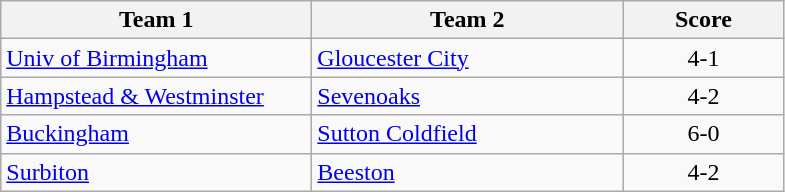<table class="wikitable" style="font-size: 100%">
<tr>
<th width=200>Team 1</th>
<th width=200>Team 2</th>
<th width=100>Score</th>
</tr>
<tr>
<td><a href='#'>Univ of Birmingham</a></td>
<td><a href='#'>Gloucester City</a></td>
<td align=center>4-1</td>
</tr>
<tr>
<td><a href='#'>Hampstead & Westminster</a></td>
<td><a href='#'>Sevenoaks</a></td>
<td align=center>4-2</td>
</tr>
<tr>
<td><a href='#'>Buckingham</a></td>
<td><a href='#'>Sutton Coldfield</a></td>
<td align=center>6-0</td>
</tr>
<tr>
<td><a href='#'>Surbiton</a></td>
<td><a href='#'>Beeston</a></td>
<td align=center>4-2</td>
</tr>
</table>
